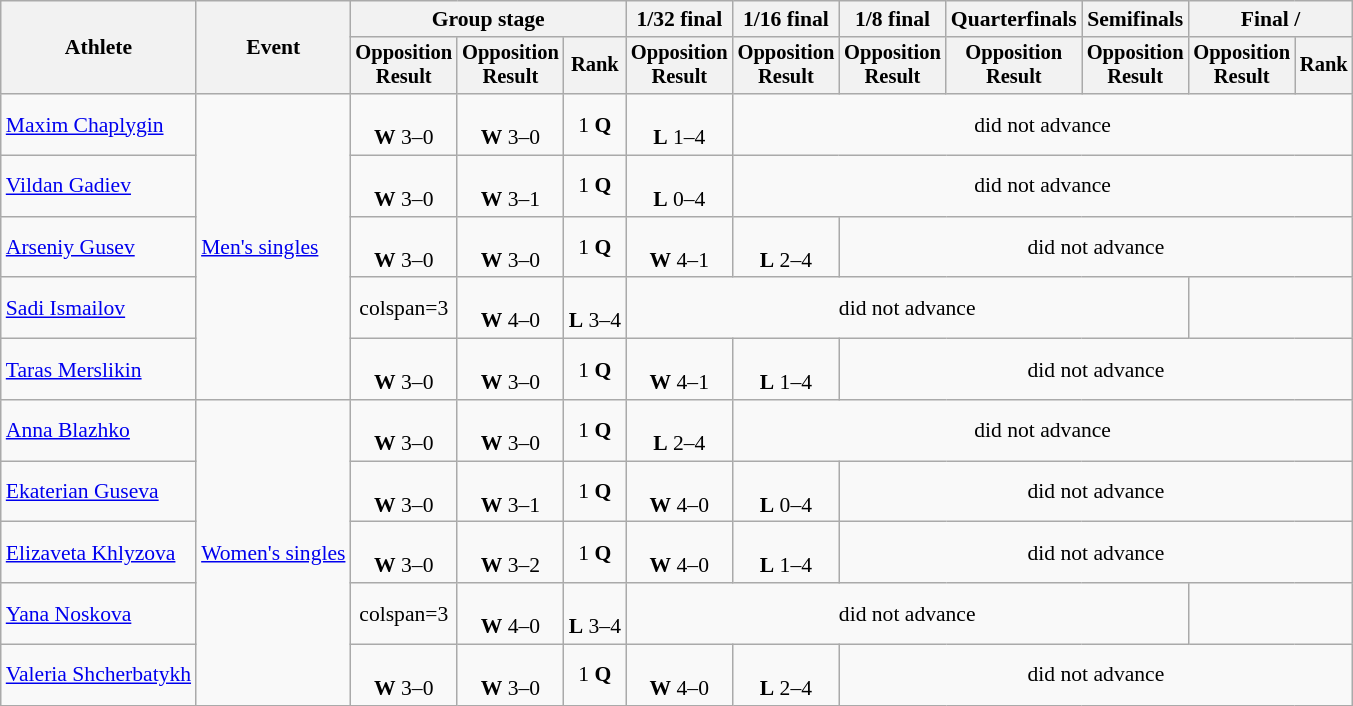<table class="wikitable" style="text-align:center; font-size:90%">
<tr>
<th rowspan=2>Athlete</th>
<th rowspan=2>Event</th>
<th colspan=3>Group stage</th>
<th>1/32 final</th>
<th>1/16 final</th>
<th>1/8 final</th>
<th>Quarterfinals</th>
<th>Semifinals</th>
<th colspan=2>Final / </th>
</tr>
<tr style="font-size:95%">
<th>Opposition<br>Result</th>
<th>Opposition<br>Result</th>
<th>Rank</th>
<th>Opposition<br>Result</th>
<th>Opposition<br>Result</th>
<th>Opposition<br>Result</th>
<th>Opposition<br>Result</th>
<th>Opposition<br>Result</th>
<th>Opposition<br>Result</th>
<th>Rank</th>
</tr>
<tr>
<td align=left><a href='#'>Maxim Chaplygin</a></td>
<td align=left rowspan=5><a href='#'>Men's singles</a></td>
<td><br><strong>W</strong> 3–0</td>
<td><br><strong>W</strong> 3–0</td>
<td>1 <strong>Q</strong></td>
<td><br><strong>L</strong> 1–4</td>
<td colspan=6>did not advance</td>
</tr>
<tr>
<td align=left><a href='#'>Vildan Gadiev</a></td>
<td><br><strong>W</strong> 3–0</td>
<td><br><strong>W</strong> 3–1</td>
<td>1 <strong>Q</strong></td>
<td><br><strong>L</strong> 0–4</td>
<td colspan=6>did not advance</td>
</tr>
<tr>
<td align=left><a href='#'>Arseniy Gusev</a></td>
<td><br><strong>W</strong> 3–0</td>
<td><br><strong>W</strong> 3–0</td>
<td>1 <strong>Q</strong></td>
<td><br><strong>W</strong> 4–1</td>
<td><br><strong>L</strong> 2–4</td>
<td colspan=5>did not advance</td>
</tr>
<tr>
<td align=left><a href='#'>Sadi Ismailov</a></td>
<td>colspan=3 </td>
<td><br><strong>W</strong> 4–0</td>
<td><br><strong>L</strong> 3–4</td>
<td colspan=5>did not advance</td>
</tr>
<tr>
<td align=left><a href='#'>Taras Merslikin</a></td>
<td><br><strong>W</strong> 3–0</td>
<td><br><strong>W</strong> 3–0</td>
<td>1 <strong>Q</strong></td>
<td><br><strong>W</strong> 4–1</td>
<td><br><strong>L</strong> 1–4</td>
<td colspan=5>did not advance</td>
</tr>
<tr>
<td align=left><a href='#'>Anna Blazhko</a></td>
<td align=left rowspan=5><a href='#'>Women's singles</a></td>
<td><br><strong>W</strong> 3–0</td>
<td><br><strong>W</strong> 3–0</td>
<td>1 <strong>Q</strong></td>
<td><br><strong>L</strong> 2–4</td>
<td colspan=6>did not advance</td>
</tr>
<tr>
<td align=left><a href='#'>Ekaterian Guseva</a></td>
<td><br><strong>W</strong> 3–0</td>
<td><br><strong>W</strong> 3–1</td>
<td>1 <strong>Q</strong></td>
<td><br><strong>W</strong> 4–0</td>
<td><br><strong>L</strong> 0–4</td>
<td colspan=5>did not advance</td>
</tr>
<tr>
<td align=left><a href='#'>Elizaveta Khlyzova</a></td>
<td><br><strong>W</strong> 3–0</td>
<td><br><strong>W</strong> 3–2</td>
<td>1 <strong>Q</strong></td>
<td><br><strong>W</strong> 4–0</td>
<td><br><strong>L</strong> 1–4</td>
<td colspan=5>did not advance</td>
</tr>
<tr>
<td align=left><a href='#'>Yana Noskova</a></td>
<td>colspan=3 </td>
<td><br><strong>W</strong> 4–0</td>
<td><br><strong>L</strong> 3–4</td>
<td colspan=5>did not advance</td>
</tr>
<tr>
<td align=left><a href='#'>Valeria Shcherbatykh</a></td>
<td><br><strong>W</strong> 3–0</td>
<td><br><strong>W</strong> 3–0</td>
<td>1 <strong>Q</strong></td>
<td><br><strong>W</strong> 4–0</td>
<td><br><strong>L</strong> 2–4</td>
<td colspan=5>did not advance</td>
</tr>
</table>
